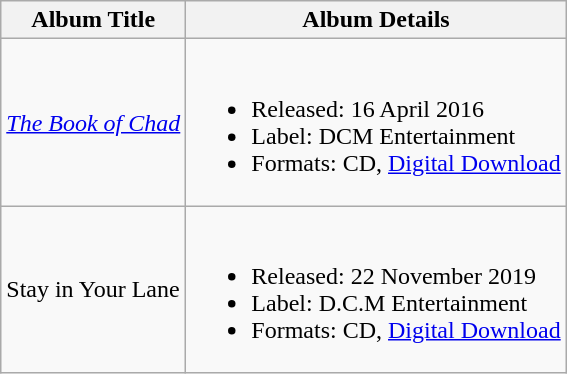<table class="wikitable">
<tr>
<th>Album Title</th>
<th>Album Details</th>
</tr>
<tr>
<td><em><a href='#'>The Book of Chad</a></em></td>
<td><br><ul><li>Released: 16 April 2016</li><li>Label: DCM Entertainment</li><li>Formats: CD, <a href='#'>Digital Download</a></li></ul></td>
</tr>
<tr>
<td>Stay in Your Lane</td>
<td><br><ul><li>Released: 22 November 2019</li><li>Label: D.C.M Entertainment</li><li>Formats: CD, <a href='#'>Digital Download</a></li></ul></td>
</tr>
</table>
